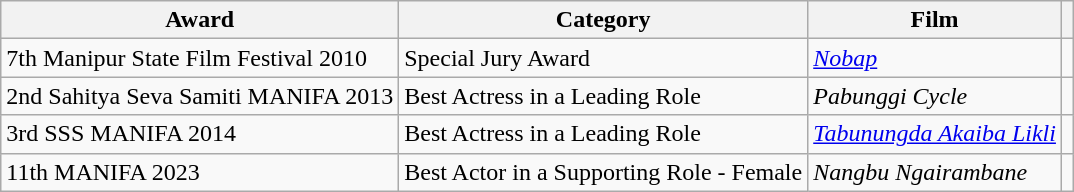<table class="wikitable sortable">
<tr>
<th>Award</th>
<th>Category</th>
<th>Film</th>
<th></th>
</tr>
<tr>
<td>7th Manipur State Film Festival 2010</td>
<td>Special Jury Award</td>
<td><em><a href='#'>Nobap</a></em></td>
<td></td>
</tr>
<tr>
<td>2nd Sahitya Seva Samiti MANIFA 2013</td>
<td>Best Actress in a Leading Role</td>
<td><em>Pabunggi Cycle</em></td>
<td></td>
</tr>
<tr>
<td>3rd SSS MANIFA 2014</td>
<td>Best Actress in a Leading Role</td>
<td><em><a href='#'>Tabunungda Akaiba Likli</a></em></td>
<td></td>
</tr>
<tr>
<td>11th MANIFA 2023</td>
<td>Best Actor in a Supporting Role - Female</td>
<td><em>Nangbu Ngairambane</em></td>
<td></td>
</tr>
</table>
